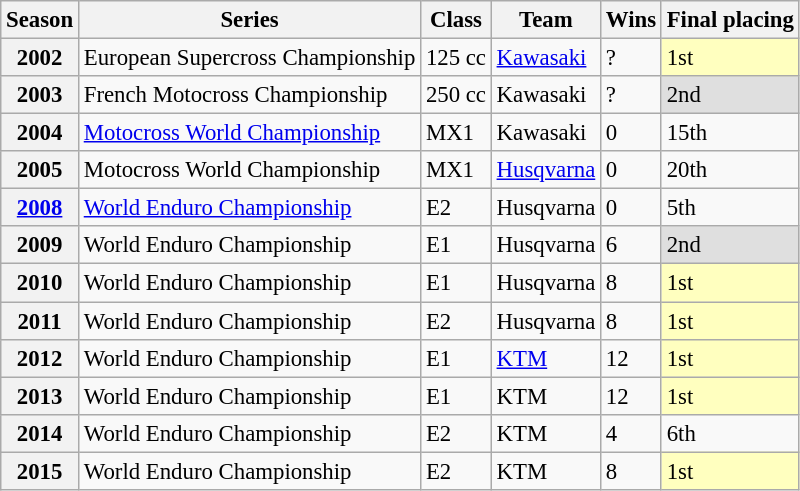<table class="wikitable" style="font-size: 95%;">
<tr>
<th>Season</th>
<th>Series</th>
<th>Class</th>
<th>Team</th>
<th>Wins</th>
<th>Final placing</th>
</tr>
<tr>
<th>2002</th>
<td>European Supercross Championship</td>
<td>125 cc</td>
<td><a href='#'>Kawasaki</a></td>
<td>?</td>
<td style="background:#FFFFBF;">1st</td>
</tr>
<tr>
<th>2003</th>
<td>French Motocross Championship</td>
<td>250 cc</td>
<td>Kawasaki</td>
<td>?</td>
<td style="background:#DFDFDF;">2nd</td>
</tr>
<tr>
<th>2004</th>
<td><a href='#'>Motocross World Championship</a></td>
<td>MX1</td>
<td>Kawasaki</td>
<td>0</td>
<td>15th</td>
</tr>
<tr>
<th>2005</th>
<td>Motocross World Championship</td>
<td>MX1</td>
<td><a href='#'>Husqvarna</a></td>
<td>0</td>
<td>20th</td>
</tr>
<tr>
<th><a href='#'>2008</a></th>
<td><a href='#'>World Enduro Championship</a></td>
<td>E2</td>
<td>Husqvarna</td>
<td>0</td>
<td>5th</td>
</tr>
<tr>
<th>2009</th>
<td>World Enduro Championship</td>
<td>E1</td>
<td>Husqvarna</td>
<td>6</td>
<td style="background:#DFDFDF;">2nd</td>
</tr>
<tr>
<th>2010</th>
<td>World Enduro Championship</td>
<td>E1</td>
<td>Husqvarna</td>
<td>8</td>
<td style="background:#FFFFBF;">1st</td>
</tr>
<tr>
<th>2011</th>
<td>World Enduro Championship</td>
<td>E2</td>
<td>Husqvarna</td>
<td>8</td>
<td style="background:#FFFFBF;">1st</td>
</tr>
<tr>
<th>2012</th>
<td>World Enduro Championship</td>
<td>E1</td>
<td><a href='#'>KTM</a></td>
<td>12</td>
<td style="background:#FFFFBF;">1st</td>
</tr>
<tr>
<th>2013</th>
<td>World Enduro Championship</td>
<td>E1</td>
<td>KTM</td>
<td>12</td>
<td style="background:#FFFFBF;">1st</td>
</tr>
<tr>
<th>2014</th>
<td>World Enduro Championship</td>
<td>E2</td>
<td>KTM</td>
<td>4</td>
<td>6th</td>
</tr>
<tr>
<th>2015</th>
<td>World Enduro Championship</td>
<td>E2</td>
<td>KTM</td>
<td>8</td>
<td style="background:#FFFFBF;">1st</td>
</tr>
</table>
